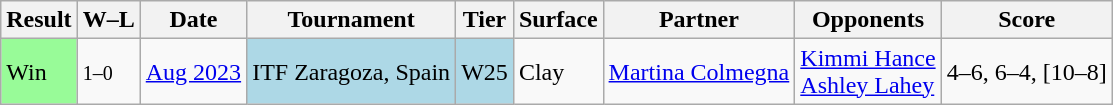<table class="sortable wikitable">
<tr>
<th>Result</th>
<th class="unsortable">W–L</th>
<th>Date</th>
<th>Tournament</th>
<th>Tier</th>
<th>Surface</th>
<th>Partner</th>
<th>Opponents</th>
<th class="unsortable">Score</th>
</tr>
<tr>
<td bgcolor=98FB98>Win</td>
<td><small>1–0</small></td>
<td><a href='#'>Aug 2023</a></td>
<td style="background:lightblue;">ITF Zaragoza, Spain</td>
<td style="background:lightblue;">W25</td>
<td>Clay</td>
<td> <a href='#'>Martina Colmegna</a></td>
<td> <a href='#'>Kimmi Hance</a> <br>  <a href='#'>Ashley Lahey</a></td>
<td>4–6, 6–4, [10–8]</td>
</tr>
</table>
